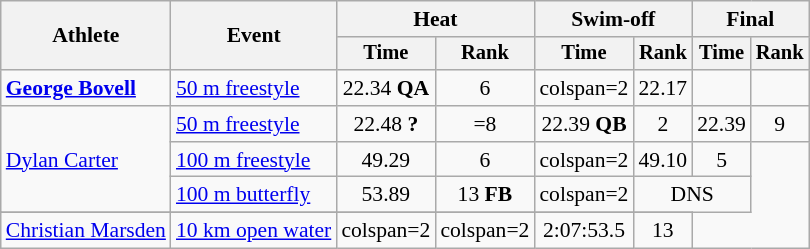<table class="wikitable" style="font-size:90%">
<tr>
<th rowspan="2">Athlete</th>
<th rowspan="2">Event</th>
<th colspan="2">Heat</th>
<th colspan="2">Swim-off</th>
<th colspan="2">Final</th>
</tr>
<tr style="font-size:95%">
<th>Time</th>
<th>Rank</th>
<th>Time</th>
<th>Rank</th>
<th>Time</th>
<th>Rank</th>
</tr>
<tr align=center>
<td align=left><strong><a href='#'>George Bovell</a></strong></td>
<td align=left><a href='#'>50 m freestyle</a></td>
<td>22.34 <strong>QA</strong></td>
<td>6</td>
<td>colspan=2 </td>
<td>22.17</td>
<td></td>
</tr>
<tr align=center>
<td align=left rowspan=3><a href='#'>Dylan Carter</a></td>
<td align=left><a href='#'>50 m freestyle</a></td>
<td>22.48 <strong>?</strong></td>
<td>=8</td>
<td>22.39 <strong>QB</strong></td>
<td>2</td>
<td>22.39</td>
<td>9</td>
</tr>
<tr align=center>
<td align=left><a href='#'>100 m freestyle</a></td>
<td>49.29</td>
<td>6</td>
<td>colspan=2 </td>
<td>49.10</td>
<td>5</td>
</tr>
<tr align=center>
<td align=left><a href='#'>100 m butterfly</a></td>
<td>53.89</td>
<td>13 <strong>FB</strong></td>
<td>colspan=2 </td>
<td colspan=2>DNS</td>
</tr>
<tr>
</tr>
<tr align=center>
<td align=left><a href='#'>Christian Marsden</a></td>
<td align=left><a href='#'>10 km open water</a></td>
<td>colspan=2 </td>
<td>colspan=2 </td>
<td>2:07:53.5</td>
<td>13</td>
</tr>
</table>
